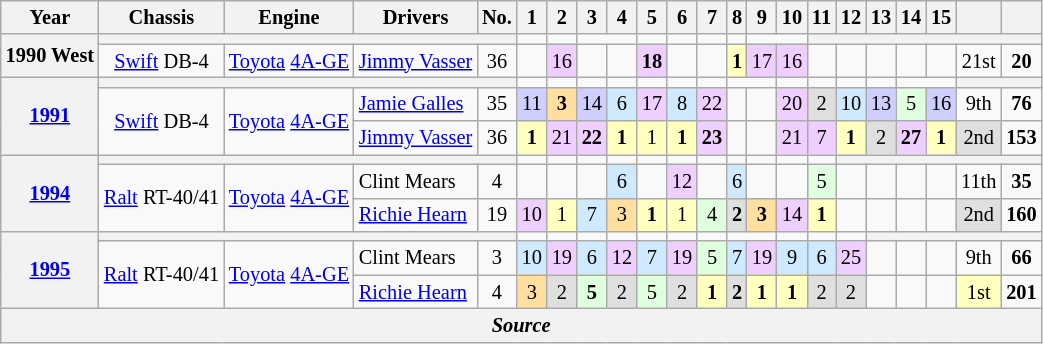<table class="wikitable" style="text-align:center; font-size:85%">
<tr>
<th>Year</th>
<th style="white-space: nowrap;">Chassis</th>
<th style="white-space: nowrap;">Engine</th>
<th style="white-space: nowrap;">Drivers</th>
<th>No.</th>
<th>1</th>
<th>2</th>
<th>3</th>
<th>4</th>
<th>5</th>
<th>6</th>
<th>7</th>
<th>8</th>
<th>9</th>
<th>10</th>
<th>11</th>
<th>12</th>
<th>13</th>
<th>14</th>
<th>15</th>
<th></th>
<th></th>
</tr>
<tr>
<th rowspan=2>1990 West</th>
<th colspan=4></th>
<td></td>
<td></td>
<td colspan=2></td>
<td></td>
<td></td>
<td></td>
<td></td>
<td colspan=2></td>
<th colspan=7></th>
</tr>
<tr>
<td><a href='#'>Swift</a> DB-4</td>
<td><a href='#'>Toyota</a> <a href='#'>4A-GE</a></td>
<td align=left> <a href='#'>Jimmy Vasser</a></td>
<td>36</td>
<td></td>
<td style="background:#efcfff;">16</td>
<td></td>
<td></td>
<td style="background:#efcfff;"><strong>18</strong></td>
<td></td>
<td></td>
<td style="background:#FFFFBF;"><strong>1</strong></td>
<td style="background:#efcfff;">17</td>
<td style="background:#efcfff;">16</td>
<td></td>
<td></td>
<td></td>
<td></td>
<td></td>
<td>21st</td>
<td><strong>20</strong></td>
</tr>
<tr>
<th rowspan=3><a href='#'>1991</a></th>
<th colspan=4></th>
<td></td>
<td></td>
<td></td>
<td></td>
<td></td>
<td></td>
<td></td>
<td colspan=2></td>
<td></td>
<td></td>
<td></td>
<td></td>
<td colspan=2></td>
<th colspan=5></th>
</tr>
<tr>
<td rowspan=2><a href='#'>Swift</a> DB-4</td>
<td rowspan=2><a href='#'>Toyota</a> <a href='#'>4A-GE</a></td>
<td align=left> <a href='#'>Jamie Galles</a></td>
<td>35</td>
<td style="background:#CFCFFF;">11</td>
<td style="background:#FFDF9F;"><strong>3</strong></td>
<td style="background:#CFCFFF;">14</td>
<td style="background:#CFEAFF;">6</td>
<td style="background:#EFCFFF;">17</td>
<td style="background:#CFEAFF;">8</td>
<td style="background:#EFCFFF;">22</td>
<td></td>
<td></td>
<td style="background:#EFCFFF;">20</td>
<td style="background:#DFDFDF;">2</td>
<td style="background:#CFEAFF;">10</td>
<td style="background:#CFCFFF;">13</td>
<td style="background:#DFFFDF;">5</td>
<td style="background:#CFCFFF;">16</td>
<td>9th</td>
<td><strong>76</strong></td>
</tr>
<tr>
<td align=left> <a href='#'>Jimmy Vasser</a></td>
<td>36</td>
<td style="background:#FFFFBF;"><strong>1</strong></td>
<td style="background:#efcfff;">21</td>
<td style="background:#efcfff;"><strong>22</strong></td>
<td style="background:#FFFFBF;"><strong>1</strong></td>
<td style="background:#FFFFBF;">1</td>
<td style="background:#FFFFBF;"><strong>1</strong></td>
<td style="background:#efcfff;"><strong>23</strong></td>
<td></td>
<td></td>
<td style="background:#efcfff;">21</td>
<td style="background:#efcfff;">7</td>
<td style="background:#FFFFBF;"><strong>1</strong></td>
<td style="background:#DFDFDF;">2</td>
<td style="background:#efcfff;"><strong>27</strong></td>
<td style="background:#FFFFBF;"><strong>1</strong></td>
<td style="background:#DFDFDF;">2nd</td>
<td><strong>153</strong></td>
</tr>
<tr>
<th rowspan=3><a href='#'>1994</a></th>
<th colspan=4></th>
<td></td>
<td></td>
<td></td>
<td></td>
<td></td>
<td></td>
<td></td>
<td></td>
<td></td>
<td></td>
<td></td>
<th colspan=6></th>
</tr>
<tr>
<td rowspan=2><a href='#'>Ralt</a> RT-40/41</td>
<td rowspan=2><a href='#'>Toyota</a> <a href='#'>4A-GE</a></td>
<td align=left> Clint Mears</td>
<td>4</td>
<td></td>
<td></td>
<td></td>
<td style="background:#CFEAFF;">6</td>
<td></td>
<td style="background:#efcfff;">12</td>
<td></td>
<td style="background:#CFEAFF;">6</td>
<td></td>
<td></td>
<td style="background:#DFFFDF;">5</td>
<td></td>
<td></td>
<td></td>
<td></td>
<td>11th</td>
<td><strong>35</strong></td>
</tr>
<tr>
<td align=left> <a href='#'>Richie Hearn</a></td>
<td>19</td>
<td style="background:#efcfff;">10</td>
<td style="background:#FFFFBF;">1</td>
<td style="background:#CFEAFF;">7</td>
<td style="background:#FFDF9F;">3</td>
<td style="background:#FFFFBF;"><strong>1</strong></td>
<td style="background:#FFFFBF;">1</td>
<td style="background:#DFFFDF;">4</td>
<td style="background:#DFDFDF;"><strong>2</strong></td>
<td style="background:#FFDF9F;"><strong>3</strong></td>
<td style="background:#efcfff;">14</td>
<td style="background:#FFFFBF;"><strong>1</strong></td>
<td></td>
<td></td>
<td></td>
<td></td>
<td style="background:#DFDFDF;">2nd</td>
<td><strong>160</strong></td>
</tr>
<tr>
<th rowspan=3><a href='#'>1995</a></th>
<th colspan=4></th>
<td></td>
<td></td>
<td></td>
<td></td>
<td></td>
<td></td>
<td></td>
<td colspan=2></td>
<td></td>
<td></td>
<td></td>
<th colspan=5></th>
</tr>
<tr>
<td rowspan=2><a href='#'>Ralt</a> RT-40/41</td>
<td rowspan=2><a href='#'>Toyota</a> <a href='#'>4A-GE</a></td>
<td align=left> Clint Mears</td>
<td>3</td>
<td style="background:#CFEAFF;">10</td>
<td style="background:#efcfff;">19</td>
<td style="background:#CFEAFF;">6</td>
<td style="background:#efcfff;">12</td>
<td style="background:#CFEAFF;">7</td>
<td style="background:#efcfff;">19</td>
<td style="background:#DFFFDF;">5</td>
<td style="background:#CFEAFF;">7</td>
<td style="background:#efcfff;">19</td>
<td style="background:#CFEAFF;">9</td>
<td style="background:#CFEAFF;">6</td>
<td style="background:#efcfff;">25</td>
<td></td>
<td></td>
<td></td>
<td>9th</td>
<td><strong>66</strong></td>
</tr>
<tr>
<td align=left> <a href='#'>Richie Hearn</a></td>
<td>4</td>
<td style="background:#FFDF9F;">3</td>
<td style="background:#DFDFDF;">2</td>
<td style="background:#DFFFDF;"><strong>5</strong></td>
<td style="background:#DFDFDF;">2</td>
<td style="background:#DFFFDF;">5</td>
<td style="background:#DFDFDF;">2</td>
<td style="background:#FFFFBF;"><strong>1</strong></td>
<td style="background:#DFDFDF;"><strong>2</strong></td>
<td style="background:#FFFFBF;"><strong>1</strong></td>
<td style="background:#FFFFBF;"><strong>1</strong></td>
<td style="background:#DFDFDF;">2</td>
<td style="background:#DFDFDF;">2</td>
<td></td>
<td></td>
<td></td>
<td style="background:#FFFFBF;">1st</td>
<td><strong>201</strong></td>
</tr>
<tr>
<th colspan=22><em>Source</em></th>
</tr>
</table>
